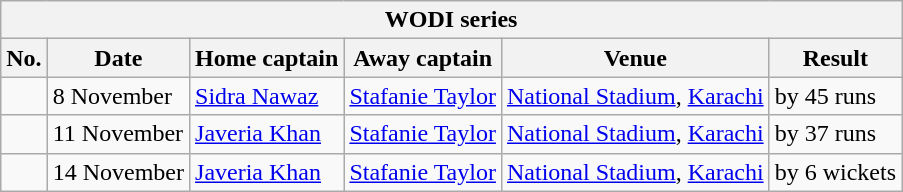<table class="wikitable">
<tr>
<th colspan="9">WODI series</th>
</tr>
<tr>
<th>No.</th>
<th>Date</th>
<th>Home captain</th>
<th>Away captain</th>
<th>Venue</th>
<th>Result</th>
</tr>
<tr>
<td></td>
<td>8 November</td>
<td><a href='#'>Sidra Nawaz</a></td>
<td><a href='#'>Stafanie Taylor</a></td>
<td><a href='#'>National Stadium</a>, <a href='#'>Karachi</a></td>
<td> by 45 runs</td>
</tr>
<tr>
<td></td>
<td>11 November</td>
<td><a href='#'>Javeria Khan</a></td>
<td><a href='#'>Stafanie Taylor</a></td>
<td><a href='#'>National Stadium</a>, <a href='#'>Karachi</a></td>
<td> by 37 runs</td>
</tr>
<tr>
<td></td>
<td>14 November</td>
<td><a href='#'>Javeria Khan</a></td>
<td><a href='#'>Stafanie Taylor</a></td>
<td><a href='#'>National Stadium</a>, <a href='#'>Karachi</a></td>
<td> by 6 wickets</td>
</tr>
</table>
